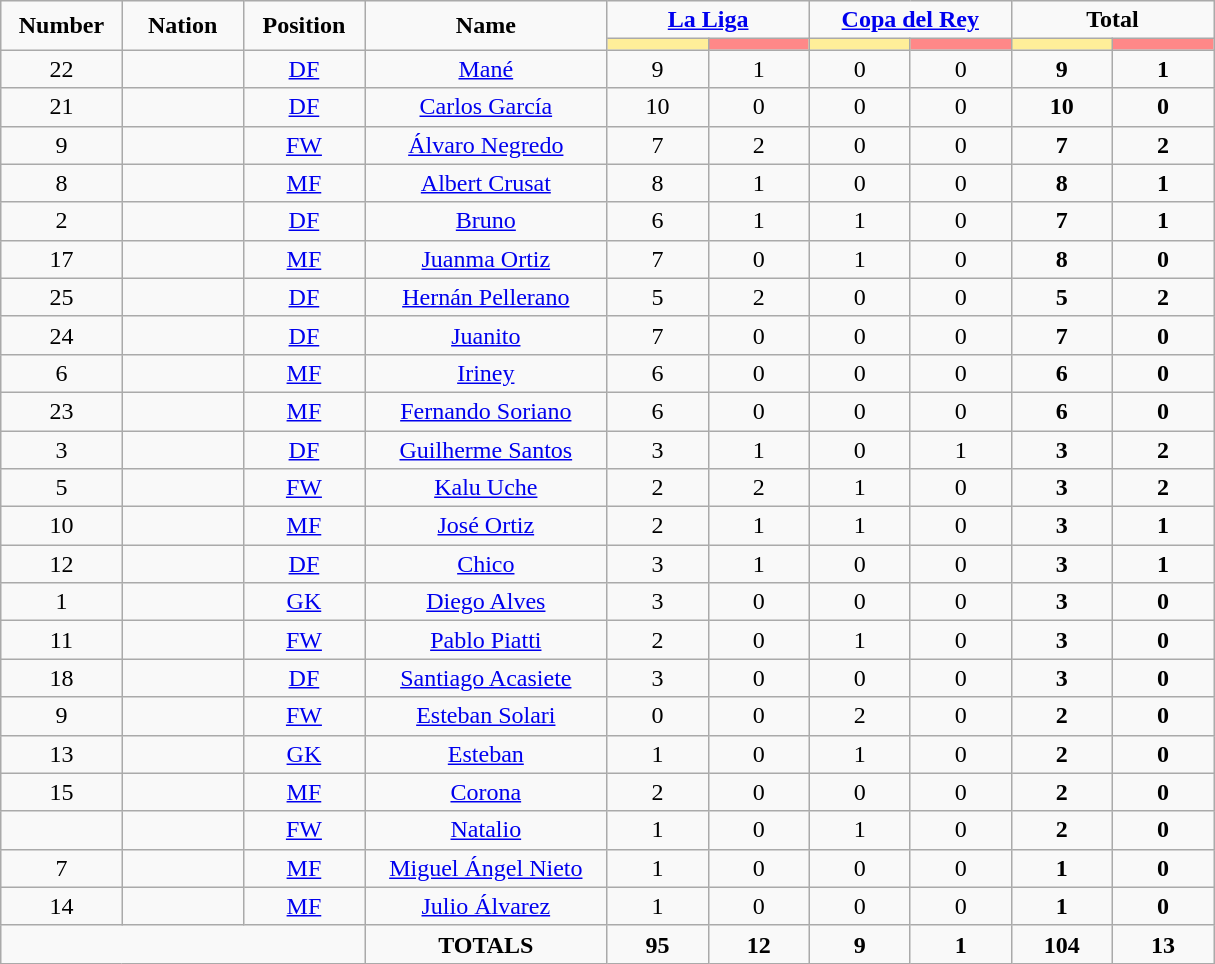<table class="wikitable" style="text-align:center;">
<tr style="text-align:center;">
<td rowspan="2"  style="width:10%; "><strong>Number</strong></td>
<td rowspan="2"  style="width:10%; "><strong>Nation</strong></td>
<td rowspan="2"  style="width:10%; "><strong>Position</strong></td>
<td rowspan="2"  style="width:20%; "><strong>Name</strong></td>
<td colspan="2"><strong><a href='#'>La Liga</a></strong></td>
<td colspan="2"><strong><a href='#'>Copa del Rey</a></strong></td>
<td colspan="2"><strong>Total</strong></td>
</tr>
<tr>
<th style="width:60px; background:#fe9;"></th>
<th style="width:60px; background:#ff8888;"></th>
<th style="width:60px; background:#fe9;"></th>
<th style="width:60px; background:#ff8888;"></th>
<th style="width:60px; background:#fe9;"></th>
<th style="width:60px; background:#ff8888;"></th>
</tr>
<tr>
<td>22</td>
<td></td>
<td><a href='#'>DF</a></td>
<td><a href='#'>Mané</a></td>
<td>9</td>
<td>1</td>
<td>0</td>
<td>0</td>
<td><strong>9</strong></td>
<td><strong>1</strong></td>
</tr>
<tr>
<td>21</td>
<td></td>
<td><a href='#'>DF</a></td>
<td><a href='#'>Carlos García</a></td>
<td>10</td>
<td>0</td>
<td>0</td>
<td>0</td>
<td><strong>10</strong></td>
<td><strong>0</strong></td>
</tr>
<tr>
<td>9</td>
<td></td>
<td><a href='#'>FW</a></td>
<td><a href='#'>Álvaro Negredo</a></td>
<td>7</td>
<td>2</td>
<td>0</td>
<td>0</td>
<td><strong>7</strong></td>
<td><strong>2</strong></td>
</tr>
<tr>
<td>8</td>
<td></td>
<td><a href='#'>MF</a></td>
<td><a href='#'>Albert Crusat</a></td>
<td>8</td>
<td>1</td>
<td>0</td>
<td>0</td>
<td><strong>8</strong></td>
<td><strong>1</strong></td>
</tr>
<tr>
<td>2</td>
<td></td>
<td><a href='#'>DF</a></td>
<td><a href='#'>Bruno</a></td>
<td>6</td>
<td>1</td>
<td>1</td>
<td>0</td>
<td><strong>7</strong></td>
<td><strong>1</strong></td>
</tr>
<tr>
<td>17</td>
<td></td>
<td><a href='#'>MF</a></td>
<td><a href='#'>Juanma Ortiz</a></td>
<td>7</td>
<td>0</td>
<td>1</td>
<td>0</td>
<td><strong>8</strong></td>
<td><strong>0</strong></td>
</tr>
<tr>
<td>25</td>
<td></td>
<td><a href='#'>DF</a></td>
<td><a href='#'>Hernán Pellerano</a></td>
<td>5</td>
<td>2</td>
<td>0</td>
<td>0</td>
<td><strong>5</strong></td>
<td><strong>2</strong></td>
</tr>
<tr>
<td>24</td>
<td></td>
<td><a href='#'>DF</a></td>
<td><a href='#'>Juanito</a></td>
<td>7</td>
<td>0</td>
<td>0</td>
<td>0</td>
<td><strong>7</strong></td>
<td><strong>0</strong></td>
</tr>
<tr>
<td>6</td>
<td></td>
<td><a href='#'>MF</a></td>
<td><a href='#'>Iriney</a></td>
<td>6</td>
<td>0</td>
<td>0</td>
<td>0</td>
<td><strong>6</strong></td>
<td><strong>0</strong></td>
</tr>
<tr>
<td>23</td>
<td></td>
<td><a href='#'>MF</a></td>
<td><a href='#'>Fernando Soriano</a></td>
<td>6</td>
<td>0</td>
<td>0</td>
<td>0</td>
<td><strong>6</strong></td>
<td><strong>0</strong></td>
</tr>
<tr>
<td>3</td>
<td></td>
<td><a href='#'>DF</a></td>
<td><a href='#'>Guilherme Santos</a></td>
<td>3</td>
<td>1</td>
<td>0</td>
<td>1</td>
<td><strong>3</strong></td>
<td><strong>2</strong></td>
</tr>
<tr>
<td>5</td>
<td></td>
<td><a href='#'>FW</a></td>
<td><a href='#'>Kalu Uche</a></td>
<td>2</td>
<td>2</td>
<td>1</td>
<td>0</td>
<td><strong>3</strong></td>
<td><strong>2</strong></td>
</tr>
<tr>
<td>10</td>
<td></td>
<td><a href='#'>MF</a></td>
<td><a href='#'>José Ortiz</a></td>
<td>2</td>
<td>1</td>
<td>1</td>
<td>0</td>
<td><strong>3</strong></td>
<td><strong>1</strong></td>
</tr>
<tr>
<td>12</td>
<td></td>
<td><a href='#'>DF</a></td>
<td><a href='#'>Chico</a></td>
<td>3</td>
<td>1</td>
<td>0</td>
<td>0</td>
<td><strong>3</strong></td>
<td><strong>1</strong></td>
</tr>
<tr>
<td>1</td>
<td></td>
<td><a href='#'>GK</a></td>
<td><a href='#'>Diego Alves</a></td>
<td>3</td>
<td>0</td>
<td>0</td>
<td>0</td>
<td><strong>3</strong></td>
<td><strong>0</strong></td>
</tr>
<tr>
<td>11</td>
<td></td>
<td><a href='#'>FW</a></td>
<td><a href='#'>Pablo Piatti</a></td>
<td>2</td>
<td>0</td>
<td>1</td>
<td>0</td>
<td><strong>3</strong></td>
<td><strong>0</strong></td>
</tr>
<tr>
<td>18</td>
<td></td>
<td><a href='#'>DF</a></td>
<td><a href='#'>Santiago Acasiete</a></td>
<td>3</td>
<td>0</td>
<td>0</td>
<td>0</td>
<td><strong>3</strong></td>
<td><strong>0</strong></td>
</tr>
<tr>
<td>9</td>
<td></td>
<td><a href='#'>FW</a></td>
<td><a href='#'>Esteban Solari</a></td>
<td>0</td>
<td>0</td>
<td>2</td>
<td>0</td>
<td><strong>2</strong></td>
<td><strong>0</strong></td>
</tr>
<tr>
<td>13</td>
<td></td>
<td><a href='#'>GK</a></td>
<td><a href='#'>Esteban</a></td>
<td>1</td>
<td>0</td>
<td>1</td>
<td>0</td>
<td><strong>2</strong></td>
<td><strong>0</strong></td>
</tr>
<tr>
<td>15</td>
<td></td>
<td><a href='#'>MF</a></td>
<td><a href='#'>Corona</a></td>
<td>2</td>
<td>0</td>
<td>0</td>
<td>0</td>
<td><strong>2</strong></td>
<td><strong>0</strong></td>
</tr>
<tr>
<td></td>
<td></td>
<td><a href='#'>FW</a></td>
<td><a href='#'>Natalio</a></td>
<td>1</td>
<td>0</td>
<td>1</td>
<td>0</td>
<td><strong>2</strong></td>
<td><strong>0</strong></td>
</tr>
<tr>
<td>7</td>
<td></td>
<td><a href='#'>MF</a></td>
<td><a href='#'>Miguel Ángel Nieto</a></td>
<td>1</td>
<td>0</td>
<td>0</td>
<td>0</td>
<td><strong>1</strong></td>
<td><strong>0</strong></td>
</tr>
<tr>
<td>14</td>
<td></td>
<td><a href='#'>MF</a></td>
<td><a href='#'>Julio Álvarez</a></td>
<td>1</td>
<td>0</td>
<td>0</td>
<td>0</td>
<td><strong>1</strong></td>
<td><strong>0</strong></td>
</tr>
<tr>
<td colspan="3"></td>
<td><strong>TOTALS</strong></td>
<td><strong>95</strong></td>
<td><strong>12</strong></td>
<td><strong>9</strong></td>
<td><strong>1</strong></td>
<td><strong>104</strong></td>
<td><strong>13</strong></td>
</tr>
</table>
